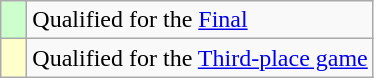<table class="wikitable" style="text-align:left;">
<tr>
<td width=10px bgcolor=#ccffcc></td>
<td>Qualified for the <a href='#'>Final</a></td>
</tr>
<tr>
<td width=10px bgcolor=#ffffcc></td>
<td>Qualified for the <a href='#'>Third-place game</a></td>
</tr>
</table>
